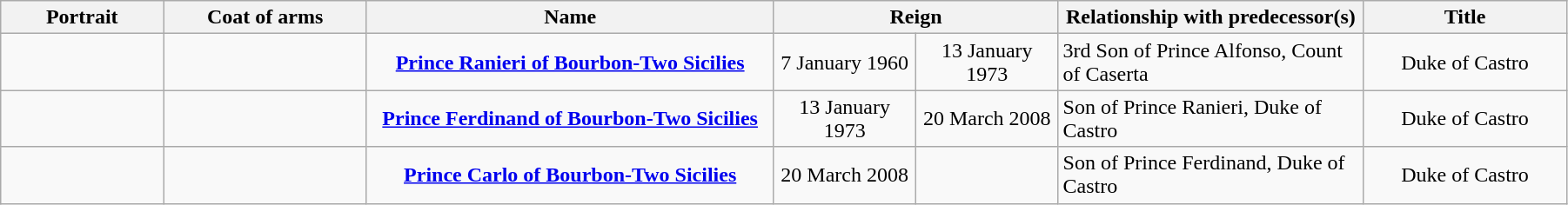<table width=95% class="wikitable">
<tr>
<th width=8%>Portrait</th>
<th width=10%>Coat of arms</th>
<th width=20%>Name</th>
<th colspan=2 width=14%>Reign</th>
<th width=15%>Relationship with predecessor(s)</th>
<th width=10%>Title</th>
</tr>
<tr>
<td align="center"></td>
<td align="center"></td>
<td align="center"><strong><a href='#'>Prince Ranieri of Bourbon-Two Sicilies</a></strong></td>
<td align="center">7 January 1960</td>
<td align="center">13 January 1973</td>
<td>3rd Son of Prince Alfonso, Count of Caserta</td>
<td align="center">Duke of Castro</td>
</tr>
<tr>
<td align="center"></td>
<td align="center"></td>
<td align="center"><strong><a href='#'>Prince Ferdinand of Bourbon-Two Sicilies</a></strong></td>
<td align="center">13 January 1973</td>
<td align="center">20 March 2008</td>
<td>Son of Prince Ranieri, Duke of Castro</td>
<td align="center">Duke of Castro</td>
</tr>
<tr>
<td align="center"></td>
<td align="center"></td>
<td align="center"><strong><a href='#'>Prince Carlo of Bourbon-Two Sicilies</a></strong></td>
<td align="center">20 March 2008</td>
<td align="center"></td>
<td>Son of Prince Ferdinand, Duke of Castro</td>
<td align="center">Duke of Castro</td>
</tr>
</table>
